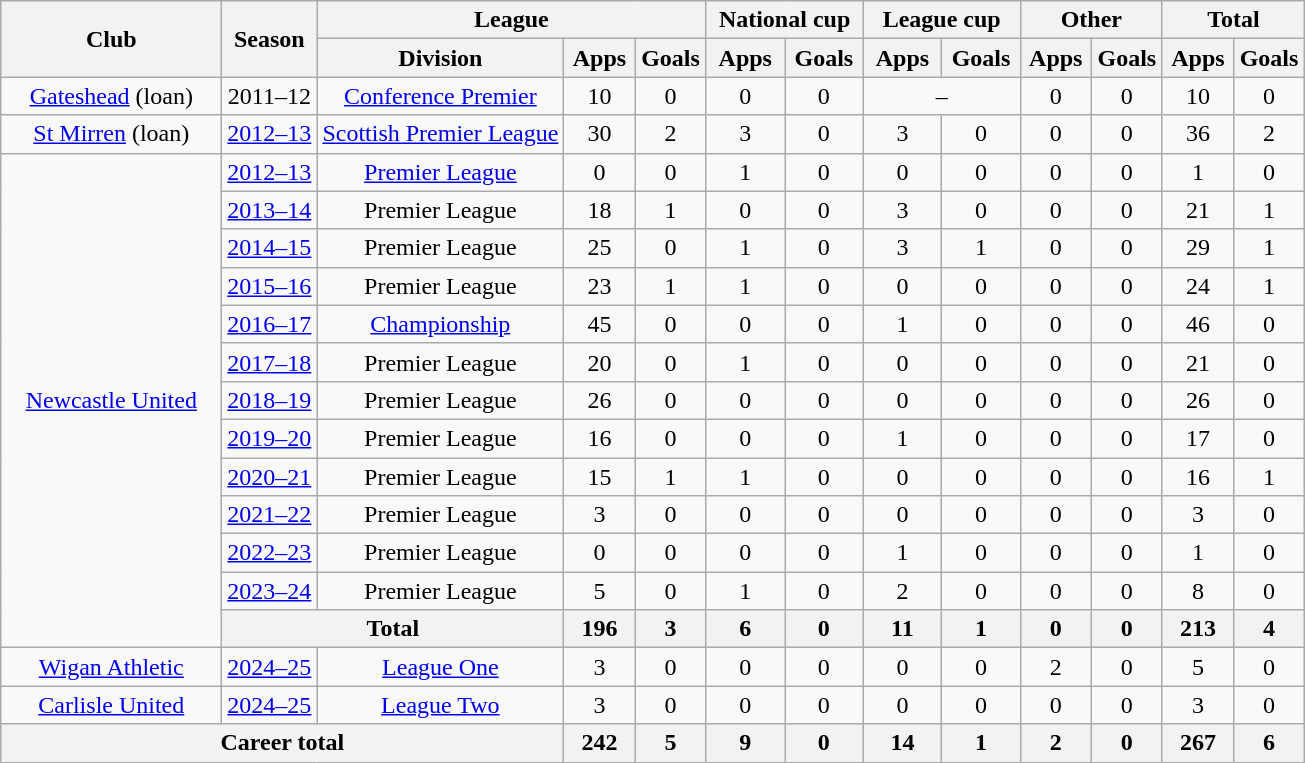<table class="wikitable" style="text-align: center;">
<tr>
<th rowspan="2" width=140>Club</th>
<th rowspan="2">Season</th>
<th colspan="3">League</th>
<th colspan="2">National cup</th>
<th colspan="2">League cup</th>
<th colspan="2">Other</th>
<th colspan="2">Total</th>
</tr>
<tr>
<th>Division</th>
<th width=40>Apps</th>
<th width=40>Goals</th>
<th width=45>Apps</th>
<th width=45>Goals</th>
<th width=45>Apps</th>
<th width=45>Goals</th>
<th width=40>Apps</th>
<th width=40>Goals</th>
<th width=40>Apps</th>
<th width=40>Goals</th>
</tr>
<tr>
<td><a href='#'>Gateshead</a> (loan)</td>
<td>2011–12</td>
<td><a href='#'>Conference Premier</a></td>
<td>10</td>
<td>0</td>
<td>0</td>
<td>0</td>
<td colspan="2">–</td>
<td>0</td>
<td>0</td>
<td>10</td>
<td>0</td>
</tr>
<tr>
<td><a href='#'>St Mirren</a> (loan)</td>
<td><a href='#'>2012–13</a></td>
<td><a href='#'>Scottish Premier League</a></td>
<td>30</td>
<td>2</td>
<td>3</td>
<td>0</td>
<td>3</td>
<td>0</td>
<td>0</td>
<td>0</td>
<td>36</td>
<td>2</td>
</tr>
<tr>
<td rowspan=13><a href='#'>Newcastle United</a></td>
<td><a href='#'>2012–13</a></td>
<td><a href='#'>Premier League</a></td>
<td>0</td>
<td>0</td>
<td>1</td>
<td>0</td>
<td>0</td>
<td>0</td>
<td>0</td>
<td>0</td>
<td>1</td>
<td>0</td>
</tr>
<tr>
<td><a href='#'>2013–14</a></td>
<td>Premier League</td>
<td>18</td>
<td>1</td>
<td>0</td>
<td>0</td>
<td>3</td>
<td>0</td>
<td>0</td>
<td>0</td>
<td>21</td>
<td>1</td>
</tr>
<tr>
<td><a href='#'>2014–15</a></td>
<td>Premier League</td>
<td>25</td>
<td>0</td>
<td>1</td>
<td>0</td>
<td>3</td>
<td>1</td>
<td>0</td>
<td>0</td>
<td>29</td>
<td>1</td>
</tr>
<tr>
<td><a href='#'>2015–16</a></td>
<td>Premier League</td>
<td>23</td>
<td>1</td>
<td>1</td>
<td>0</td>
<td>0</td>
<td>0</td>
<td>0</td>
<td>0</td>
<td>24</td>
<td>1</td>
</tr>
<tr>
<td><a href='#'>2016–17</a></td>
<td><a href='#'>Championship</a></td>
<td>45</td>
<td>0</td>
<td>0</td>
<td>0</td>
<td>1</td>
<td>0</td>
<td>0</td>
<td>0</td>
<td>46</td>
<td>0</td>
</tr>
<tr>
<td><a href='#'>2017–18</a></td>
<td>Premier League</td>
<td>20</td>
<td>0</td>
<td>1</td>
<td>0</td>
<td>0</td>
<td>0</td>
<td>0</td>
<td>0</td>
<td>21</td>
<td>0</td>
</tr>
<tr>
<td><a href='#'>2018–19</a></td>
<td>Premier League</td>
<td>26</td>
<td>0</td>
<td>0</td>
<td>0</td>
<td>0</td>
<td>0</td>
<td>0</td>
<td>0</td>
<td>26</td>
<td>0</td>
</tr>
<tr>
<td><a href='#'>2019–20</a></td>
<td>Premier League</td>
<td>16</td>
<td>0</td>
<td>0</td>
<td>0</td>
<td>1</td>
<td>0</td>
<td>0</td>
<td>0</td>
<td>17</td>
<td>0</td>
</tr>
<tr>
<td><a href='#'>2020–21</a></td>
<td>Premier League</td>
<td>15</td>
<td>1</td>
<td>1</td>
<td>0</td>
<td>0</td>
<td>0</td>
<td>0</td>
<td>0</td>
<td>16</td>
<td>1</td>
</tr>
<tr>
<td><a href='#'>2021–22</a></td>
<td>Premier League</td>
<td>3</td>
<td>0</td>
<td>0</td>
<td>0</td>
<td>0</td>
<td>0</td>
<td>0</td>
<td>0</td>
<td>3</td>
<td>0</td>
</tr>
<tr>
<td><a href='#'>2022–23</a></td>
<td>Premier League</td>
<td>0</td>
<td>0</td>
<td>0</td>
<td>0</td>
<td>1</td>
<td>0</td>
<td>0</td>
<td>0</td>
<td>1</td>
<td>0</td>
</tr>
<tr>
<td><a href='#'>2023–24</a></td>
<td>Premier League</td>
<td>5</td>
<td>0</td>
<td>1</td>
<td>0</td>
<td>2</td>
<td>0</td>
<td>0</td>
<td>0</td>
<td>8</td>
<td>0</td>
</tr>
<tr>
<th colspan=2>Total</th>
<th>196</th>
<th>3</th>
<th>6</th>
<th>0</th>
<th>11</th>
<th>1</th>
<th>0</th>
<th>0</th>
<th>213</th>
<th>4</th>
</tr>
<tr>
<td><a href='#'>Wigan Athletic</a></td>
<td><a href='#'>2024–25</a></td>
<td><a href='#'>League One</a></td>
<td>3</td>
<td>0</td>
<td>0</td>
<td>0</td>
<td>0</td>
<td>0</td>
<td>2</td>
<td>0</td>
<td>5</td>
<td>0</td>
</tr>
<tr>
<td><a href='#'>Carlisle United</a></td>
<td><a href='#'>2024–25</a></td>
<td><a href='#'>League Two</a></td>
<td>3</td>
<td>0</td>
<td>0</td>
<td>0</td>
<td>0</td>
<td>0</td>
<td>0</td>
<td>0</td>
<td>3</td>
<td>0</td>
</tr>
<tr>
<th colspan=3>Career total</th>
<th>242</th>
<th>5</th>
<th>9</th>
<th>0</th>
<th>14</th>
<th>1</th>
<th>2</th>
<th>0</th>
<th>267</th>
<th>6</th>
</tr>
</table>
